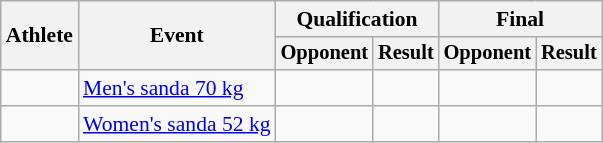<table class=wikitable style=font-size:90%;text-align:center>
<tr>
<th rowspan=2>Athlete</th>
<th rowspan=2>Event</th>
<th colspan=2>Qualification</th>
<th colspan=2>Final</th>
</tr>
<tr style=font-size:95%>
<th>Opponent</th>
<th>Result</th>
<th>Opponent</th>
<th>Result</th>
</tr>
<tr>
<td align=left></td>
<td align=left><a href='#'>Men's sanda 70 kg</a></td>
<td></td>
<td></td>
<td></td>
<td></td>
</tr>
<tr>
<td align=left></td>
<td align=left><a href='#'>Women's sanda 52 kg</a></td>
<td></td>
<td></td>
<td></td>
<td></td>
</tr>
</table>
